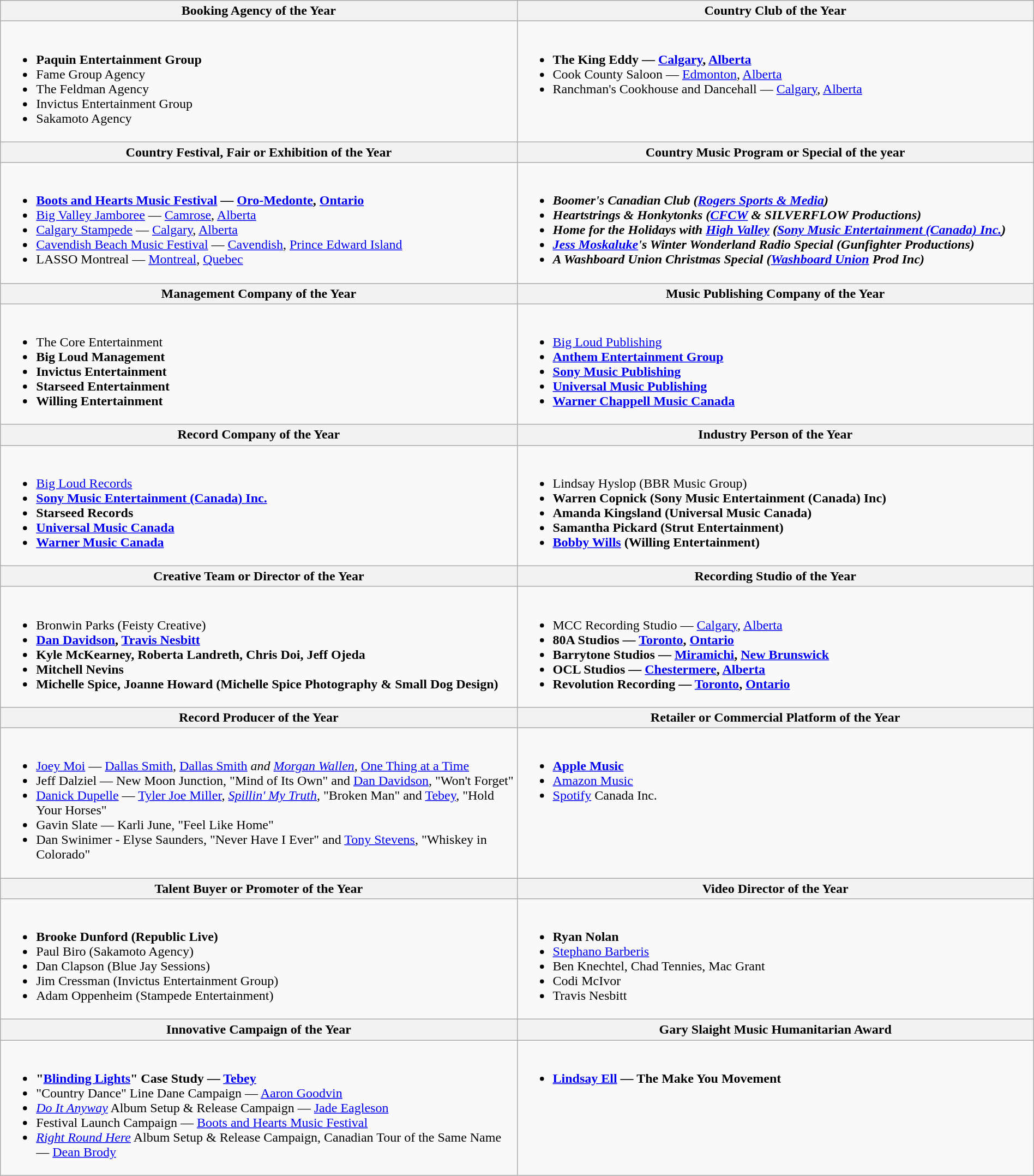<table class="wikitable" style="width:100%">
<tr>
<th style="width:50%">Booking Agency of the Year</th>
<th style="width:50%">Country Club of the Year</th>
</tr>
<tr>
<td valign="top"><br><ul><li> <strong>Paquin Entertainment Group</strong></li><li>Fame Group Agency</li><li>The Feldman Agency</li><li>Invictus Entertainment Group</li><li>Sakamoto Agency</li></ul></td>
<td valign="top"><br><ul><li> <strong>The King Eddy — <a href='#'>Calgary</a>, <a href='#'>Alberta</a></strong></li><li>Cook County Saloon — <a href='#'>Edmonton</a>, <a href='#'>Alberta</a></li><li>Ranchman's Cookhouse and Dancehall — <a href='#'>Calgary</a>, <a href='#'>Alberta</a></li></ul></td>
</tr>
<tr>
<th style="width:50%">Country Festival, Fair or Exhibition of the Year</th>
<th style="width:50%">Country Music Program or Special of the year</th>
</tr>
<tr>
<td valign="top"><br><ul><li> <strong><a href='#'>Boots and Hearts Music Festival</a> — <a href='#'>Oro-Medonte</a>, <a href='#'>Ontario</a></strong></li><li><a href='#'>Big Valley Jamboree</a> — <a href='#'>Camrose</a>, <a href='#'>Alberta</a></li><li><a href='#'>Calgary Stampede</a> — <a href='#'>Calgary</a>, <a href='#'>Alberta</a></li><li><a href='#'>Cavendish Beach Music Festival</a> — <a href='#'>Cavendish</a>, <a href='#'>Prince Edward Island</a></li><li>LASSO Montreal — <a href='#'>Montreal</a>, <a href='#'>Quebec</a></li></ul></td>
<td valign="top"><br><ul><li> <strong><em>Boomer's Canadian Club<em> (<a href='#'>Rogers Sports & Media</a>)<strong></li><li></em>Heartstrings & Honkytonks<em> (<a href='#'>CFCW</a> & SILVERFLOW Productions)</li><li></em>Home for the Holidays with <a href='#'>High Valley</a><em> (<a href='#'>Sony Music Entertainment (Canada) Inc.</a>)</li><li></em><a href='#'>Jess Moskaluke</a>'s Winter Wonderland Radio Special<em> (Gunfighter Productions)</li><li></em>A Washboard Union Christmas Special<em> (<a href='#'>Washboard Union</a> Prod Inc)</li></ul></td>
</tr>
<tr>
<th style="width:50%">Management Company of the Year</th>
<th style="width:50%">Music Publishing Company of the Year</th>
</tr>
<tr>
<td valign="top"><br><ul><li> </strong>The Core Entertainment<strong></li><li>Big Loud Management</li><li>Invictus Entertainment</li><li>Starseed Entertainment</li><li>Willing Entertainment</li></ul></td>
<td valign="top"><br><ul><li> </strong><a href='#'>Big Loud Publishing</a><strong></li><li><a href='#'>Anthem Entertainment Group</a></li><li><a href='#'>Sony Music Publishing</a></li><li><a href='#'>Universal Music Publishing</a></li><li><a href='#'>Warner Chappell Music Canada</a></li></ul></td>
</tr>
<tr>
<th style="width:50%">Record Company of the Year</th>
<th style="width:50%">Industry Person of the Year</th>
</tr>
<tr>
<td valign="top"><br><ul><li> </strong><a href='#'>Big Loud Records</a><strong></li><li><a href='#'>Sony Music Entertainment (Canada) Inc.</a></li><li>Starseed Records</li><li><a href='#'>Universal Music Canada</a></li><li><a href='#'>Warner Music Canada</a></li></ul></td>
<td valign="top"><br><ul><li> </strong>Lindsay Hyslop (BBR Music Group)<strong></li><li>Warren Copnick (Sony Music Entertainment (Canada) Inc)</li><li>Amanda Kingsland (Universal Music Canada)</li><li>Samantha Pickard (Strut Entertainment)</li><li><a href='#'>Bobby Wills</a> (Willing Entertainment)</li></ul></td>
</tr>
<tr>
<th style="width:50%">Creative Team or Director of the Year</th>
<th style="width:50%">Recording Studio of the Year</th>
</tr>
<tr>
<td valign="top"><br><ul><li> </strong>Bronwin Parks (Feisty Creative)<strong></li><li><a href='#'>Dan Davidson</a>, <a href='#'>Travis Nesbitt</a></li><li>Kyle McKearney,  Roberta Landreth, Chris Doi, Jeff Ojeda</li><li>Mitchell Nevins</li><li>Michelle Spice, Joanne Howard (Michelle Spice Photography & Small Dog Design)</li></ul></td>
<td valign="top"><br><ul><li> </strong>MCC Recording Studio — <a href='#'>Calgary</a>, <a href='#'>Alberta</a><strong></li><li>80A Studios — <a href='#'>Toronto</a>, <a href='#'>Ontario</a></li><li>Barrytone Studios — <a href='#'>Miramichi</a>, <a href='#'>New Brunswick</a></li><li>OCL Studios — <a href='#'>Chestermere</a>, <a href='#'>Alberta</a></li><li>Revolution Recording — <a href='#'>Toronto</a>, <a href='#'>Ontario</a></li></ul></td>
</tr>
<tr>
<th style="width:50%">Record Producer of the Year</th>
<th style="width:50%">Retailer or Commercial Platform of the Year</th>
</tr>
<tr>
<td valign="top"><br><ul><li> </strong><a href='#'>Joey Moi</a> — <a href='#'>Dallas Smith</a>, </em><a href='#'>Dallas Smith</a><em> and <a href='#'>Morgan Wallen</a>, </em><a href='#'>One Thing at a Time</a></em></strong></li><li>Jeff Dalziel — New Moon Junction, "Mind of Its Own" and <a href='#'>Dan Davidson</a>, "Won't Forget"</li><li><a href='#'>Danick Dupelle</a> — <a href='#'>Tyler Joe Miller</a>, <em><a href='#'>Spillin' My Truth</a></em>, "Broken Man" and <a href='#'>Tebey</a>, "Hold Your Horses"</li><li>Gavin Slate — Karli June, "Feel Like Home"</li><li>Dan Swinimer - Elyse Saunders, "Never Have I Ever" and <a href='#'>Tony Stevens</a>, "Whiskey in Colorado"</li></ul></td>
<td valign="top"><br><ul><li> <strong><a href='#'>Apple Music</a></strong></li><li><a href='#'>Amazon Music</a></li><li><a href='#'>Spotify</a> Canada Inc.</li></ul></td>
</tr>
<tr>
<th style="width:50%">Talent Buyer or Promoter of the Year</th>
<th style="width:50%">Video Director of the Year</th>
</tr>
<tr>
<td valign="top"><br><ul><li> <strong>Brooke Dunford (Republic Live)</strong></li><li>Paul Biro (Sakamoto Agency)</li><li>Dan Clapson (Blue Jay Sessions)</li><li>Jim Cressman (Invictus Entertainment Group)</li><li>Adam Oppenheim (Stampede Entertainment)</li></ul></td>
<td valign="top"><br><ul><li> <strong>Ryan Nolan</strong></li><li><a href='#'>Stephano Barberis</a></li><li>Ben Knechtel, Chad Tennies, Mac Grant</li><li>Codi McIvor</li><li>Travis Nesbitt</li></ul></td>
</tr>
<tr>
<th style="width:50%">Innovative Campaign of the Year</th>
<th style="width:50%">Gary Slaight Music Humanitarian Award</th>
</tr>
<tr>
<td valign="top"><br><ul><li> <strong>"<a href='#'>Blinding Lights</a>" Case Study — <a href='#'>Tebey</a></strong></li><li>"Country Dance" Line Dane Campaign — <a href='#'>Aaron Goodvin</a></li><li><em><a href='#'>Do It Anyway</a></em> Album Setup & Release Campaign — <a href='#'>Jade Eagleson</a></li><li>Festival Launch Campaign — <a href='#'>Boots and Hearts Music Festival</a></li><li><em><a href='#'>Right Round Here</a></em> Album Setup & Release Campaign, Canadian Tour of the Same Name — <a href='#'>Dean Brody</a></li></ul></td>
<td valign="top"><br><ul><li> <strong><a href='#'>Lindsay Ell</a> — The Make You Movement</strong></li></ul></td>
</tr>
</table>
